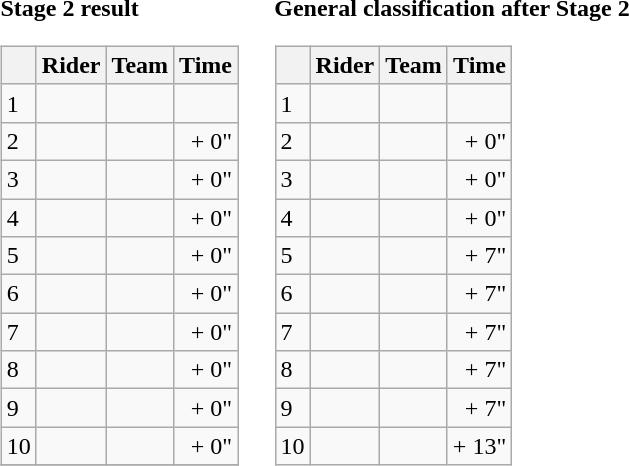<table>
<tr>
<td><strong>Stage 2 result</strong><br><table class="wikitable">
<tr>
<th></th>
<th>Rider</th>
<th>Team</th>
<th>Time</th>
</tr>
<tr>
<td>1</td>
<td></td>
<td></td>
<td align="right"></td>
</tr>
<tr>
<td>2</td>
<td></td>
<td></td>
<td align="right">+ 0"</td>
</tr>
<tr>
<td>3</td>
<td></td>
<td></td>
<td align="right">+ 0"</td>
</tr>
<tr>
<td>4</td>
<td></td>
<td></td>
<td align="right">+ 0"</td>
</tr>
<tr>
<td>5</td>
<td></td>
<td></td>
<td align="right">+ 0"</td>
</tr>
<tr>
<td>6</td>
<td></td>
<td></td>
<td align="right">+ 0"</td>
</tr>
<tr>
<td>7</td>
<td> </td>
<td></td>
<td align="right">+ 0"</td>
</tr>
<tr>
<td>8</td>
<td></td>
<td></td>
<td align="right">+ 0"</td>
</tr>
<tr>
<td>9</td>
<td></td>
<td></td>
<td align="right">+ 0"</td>
</tr>
<tr>
<td>10</td>
<td></td>
<td></td>
<td align="right">+ 0"</td>
</tr>
<tr>
</tr>
</table>
</td>
<td></td>
<td><strong>General classification after Stage 2</strong><br><table class="wikitable">
<tr>
<th></th>
<th>Rider</th>
<th>Team</th>
<th>Time</th>
</tr>
<tr>
<td>1</td>
<td> </td>
<td></td>
<td align="right"></td>
</tr>
<tr>
<td>2</td>
<td></td>
<td></td>
<td align="right">+ 0"</td>
</tr>
<tr>
<td>3</td>
<td></td>
<td></td>
<td align="right">+ 0"</td>
</tr>
<tr>
<td>4</td>
<td></td>
<td></td>
<td align="right">+ 0"</td>
</tr>
<tr>
<td>5</td>
<td></td>
<td></td>
<td align="right">+ 7"</td>
</tr>
<tr>
<td>6</td>
<td></td>
<td></td>
<td align="right">+ 7"</td>
</tr>
<tr>
<td>7</td>
<td></td>
<td></td>
<td align="right">+ 7"</td>
</tr>
<tr>
<td>8</td>
<td></td>
<td></td>
<td align="right">+ 7"</td>
</tr>
<tr>
<td>9</td>
<td></td>
<td></td>
<td align="right">+ 7"</td>
</tr>
<tr>
<td>10</td>
<td></td>
<td></td>
<td align="right">+ 13"</td>
</tr>
</table>
</td>
</tr>
</table>
